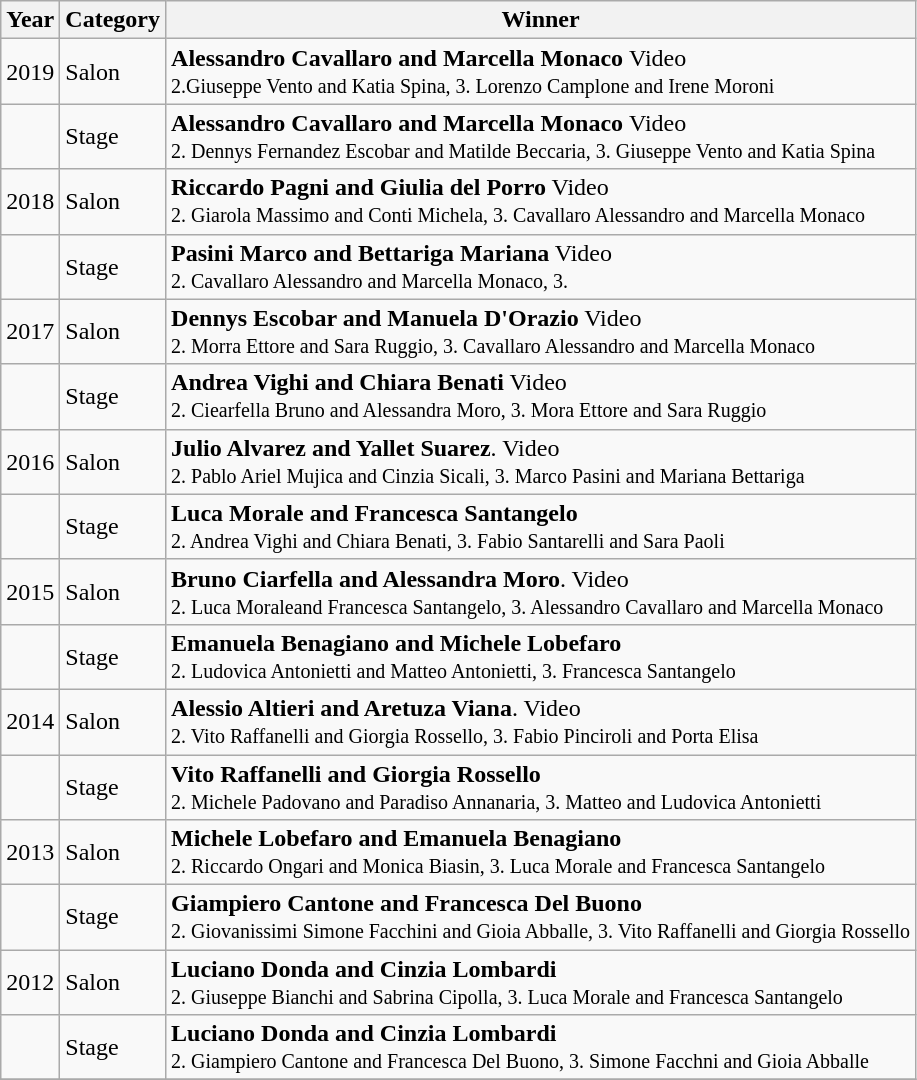<table class="wikitable sortable">
<tr>
<th>Year</th>
<th>Category</th>
<th>Winner</th>
</tr>
<tr>
<td>2019</td>
<td>Salon</td>
<td><strong>Alessandro Cavallaro and Marcella Monaco </strong> Video<br><small>2.Giuseppe Vento and Katia Spina, 3. Lorenzo Camplone and Irene Moroni</small></td>
</tr>
<tr>
<td></td>
<td>Stage</td>
<td><strong>Alessandro Cavallaro and Marcella Monaco </strong> Video<br><small>2. Dennys Fernandez Escobar and Matilde Beccaria, 3. Giuseppe Vento and Katia Spina </small></td>
</tr>
<tr>
<td>2018</td>
<td>Salon</td>
<td><strong>Riccardo Pagni and Giulia del Porro</strong> Video<br><small>2. Giarola Massimo and Conti Michela, 3. Cavallaro Alessandro and Marcella Monaco</small></td>
</tr>
<tr>
<td></td>
<td>Stage</td>
<td><strong>Pasini Marco and Bettariga Mariana</strong> Video<br><small>2. Cavallaro Alessandro and Marcella Monaco, 3.</small></td>
</tr>
<tr>
<td>2017</td>
<td>Salon</td>
<td><strong>Dennys Escobar and Manuela D'Orazio</strong> Video<br><small>2. Morra Ettore and Sara Ruggio, 3. Cavallaro Alessandro and Marcella Monaco</small></td>
</tr>
<tr>
<td></td>
<td>Stage</td>
<td><strong>Andrea Vighi and Chiara Benati</strong> Video<br><small>2. Ciearfella Bruno and Alessandra Moro, 3. Mora Ettore and Sara Ruggio</small></td>
</tr>
<tr>
<td>2016</td>
<td>Salon</td>
<td><strong>Julio Alvarez and Yallet Suarez</strong>. Video<br><small>2. Pablo Ariel Mujica and Cinzia Sicali, 3. Marco Pasini and Mariana Bettariga</small></td>
</tr>
<tr>
<td></td>
<td>Stage</td>
<td><strong>Luca Morale and Francesca Santangelo</strong><br><small>2. Andrea Vighi and Chiara Benati, 3. Fabio Santarelli and Sara Paoli</small></td>
</tr>
<tr>
<td>2015</td>
<td>Salon</td>
<td><strong>Bruno Ciarfella and Alessandra Moro</strong>. Video<br><small>2. Luca Moraleand Francesca Santangelo, 3. Alessandro Cavallaro and Marcella Monaco</small></td>
</tr>
<tr>
<td></td>
<td>Stage</td>
<td><strong>Emanuela Benagiano and Michele Lobefaro</strong><br><small>2. Ludovica Antonietti and Matteo Antonietti, 3. Francesca Santangelo</small></td>
</tr>
<tr>
<td>2014</td>
<td>Salon</td>
<td><strong>Alessio Altieri and Aretuza Viana</strong>. Video<br><small>2. Vito Raffanelli and Giorgia Rossello, 3. Fabio Pinciroli and Porta Elisa</small></td>
</tr>
<tr>
<td></td>
<td>Stage</td>
<td><strong>Vito Raffanelli and Giorgia Rossello</strong><br><small>2. Michele Padovano and Paradiso Annanaria, 3. Matteo and Ludovica Antonietti</small></td>
</tr>
<tr>
<td>2013</td>
<td>Salon</td>
<td><strong>Michele Lobefaro and Emanuela Benagiano</strong><br><small>2. Riccardo Ongari and Monica Biasin, 3. Luca Morale and Francesca Santangelo</small></td>
</tr>
<tr>
<td></td>
<td>Stage</td>
<td><strong>Giampiero Cantone and Francesca Del Buono</strong><br><small>2. Giovanissimi Simone Facchini and Gioia Abballe, 3. Vito Raffanelli and Giorgia Rossello</small></td>
</tr>
<tr>
<td>2012</td>
<td>Salon</td>
<td><strong>Luciano Donda and Cinzia Lombardi</strong><br><small>2. Giuseppe Bianchi and Sabrina Cipolla, 3. Luca Morale and Francesca Santangelo</small></td>
</tr>
<tr>
<td></td>
<td>Stage</td>
<td><strong>Luciano Donda and Cinzia Lombardi</strong><br><small>2. Giampiero Cantone and Francesca Del Buono, 3. Simone Facchni and Gioia Abballe</small></td>
</tr>
<tr>
</tr>
</table>
